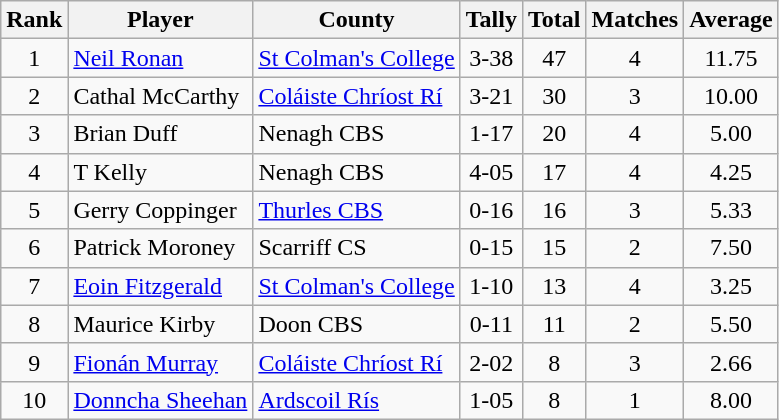<table class="wikitable">
<tr>
<th>Rank</th>
<th>Player</th>
<th>County</th>
<th>Tally</th>
<th>Total</th>
<th>Matches</th>
<th>Average</th>
</tr>
<tr>
<td rowspan=1 align=center>1</td>
<td><a href='#'>Neil Ronan</a></td>
<td><a href='#'>St Colman's College</a></td>
<td align=center>3-38</td>
<td align=center>47</td>
<td align=center>4</td>
<td align=center>11.75</td>
</tr>
<tr>
<td rowspan=1 align=center>2</td>
<td>Cathal McCarthy</td>
<td><a href='#'>Coláiste Chríost Rí</a></td>
<td align=center>3-21</td>
<td align=center>30</td>
<td align=center>3</td>
<td align=center>10.00</td>
</tr>
<tr>
<td rowspan=1 align=center>3</td>
<td>Brian Duff</td>
<td>Nenagh CBS</td>
<td align=center>1-17</td>
<td align=center>20</td>
<td align=center>4</td>
<td align=center>5.00</td>
</tr>
<tr>
<td rowspan=1 align=center>4</td>
<td>T Kelly</td>
<td>Nenagh CBS</td>
<td align=center>4-05</td>
<td align=center>17</td>
<td align=center>4</td>
<td align=center>4.25</td>
</tr>
<tr>
<td rowspan=1 align=center>5</td>
<td>Gerry Coppinger</td>
<td><a href='#'>Thurles CBS</a></td>
<td align=center>0-16</td>
<td align=center>16</td>
<td align=center>3</td>
<td align=center>5.33</td>
</tr>
<tr>
<td rowspan=1 align=center>6</td>
<td>Patrick Moroney</td>
<td>Scarriff CS</td>
<td align=center>0-15</td>
<td align=center>15</td>
<td align=center>2</td>
<td align=center>7.50</td>
</tr>
<tr>
<td rowspan=1 align=center>7</td>
<td><a href='#'>Eoin Fitzgerald</a></td>
<td><a href='#'>St Colman's College</a></td>
<td align=center>1-10</td>
<td align=center>13</td>
<td align=center>4</td>
<td align=center>3.25</td>
</tr>
<tr>
<td rowspan=1 align=center>8</td>
<td>Maurice Kirby</td>
<td>Doon CBS</td>
<td align=center>0-11</td>
<td align=center>11</td>
<td align=center>2</td>
<td align=center>5.50</td>
</tr>
<tr>
<td rowspan=1 align=center>9</td>
<td><a href='#'>Fionán Murray</a></td>
<td><a href='#'>Coláiste Chríost Rí</a></td>
<td align=center>2-02</td>
<td align=center>8</td>
<td align=center>3</td>
<td align=center>2.66</td>
</tr>
<tr>
<td rowspan=1 align=center>10</td>
<td><a href='#'>Donncha Sheehan</a></td>
<td><a href='#'>Ardscoil Rís</a></td>
<td align=center>1-05</td>
<td align=center>8</td>
<td align=center>1</td>
<td align=center>8.00</td>
</tr>
</table>
